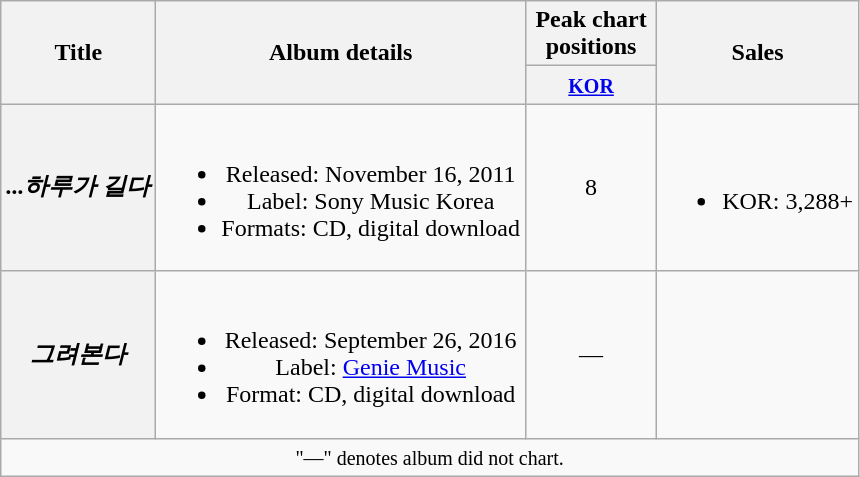<table class="wikitable plainrowheaders" style="text-align:center;">
<tr>
<th scope="col" rowspan="2">Title</th>
<th scope="col" rowspan="2">Album details</th>
<th scope="col" colspan="1" style="width:5em;">Peak chart positions</th>
<th scope="col" rowspan="2">Sales</th>
</tr>
<tr>
<th><small><a href='#'>KOR</a></small><br></th>
</tr>
<tr>
<th scope="row"><em>...하루가 길다</em></th>
<td><br><ul><li>Released: November 16, 2011</li><li>Label: Sony Music Korea</li><li>Formats: CD, digital download</li></ul></td>
<td>8</td>
<td><br><ul><li>KOR: 3,288+</li></ul></td>
</tr>
<tr>
<th scope="row"><em>그려본다</em></th>
<td><br><ul><li>Released: September 26, 2016</li><li>Label: <a href='#'>Genie Music</a></li><li>Format: CD, digital download</li></ul></td>
<td>—</td>
<td></td>
</tr>
<tr>
<td colspan="4"><small>"—" denotes album did not chart.</small></td>
</tr>
</table>
